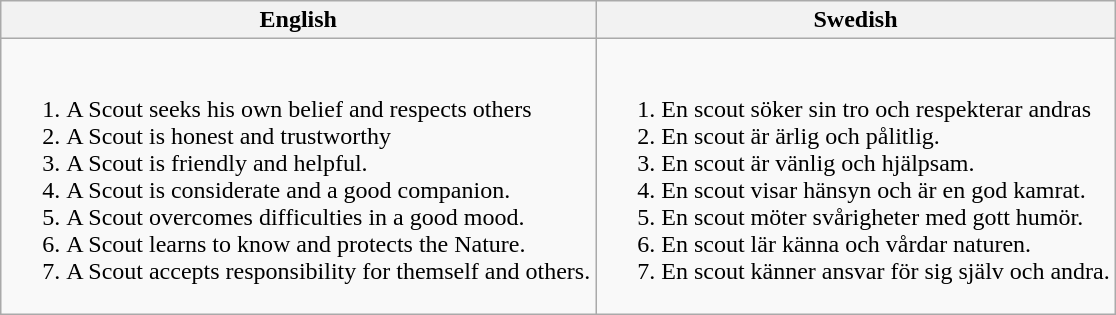<table class="wikitable">
<tr>
<th>English</th>
<th>Swedish</th>
</tr>
<tr>
<td><br><ol><li>A Scout seeks his own belief and respects others</li><li>A Scout is honest and trustworthy</li><li>A Scout is friendly and helpful.</li><li>A Scout is considerate and a good companion.</li><li>A Scout overcomes difficulties in a good mood.</li><li>A Scout learns to know and protects the Nature.</li><li>A Scout accepts responsibility for themself and others.</li></ol></td>
<td><br><ol><li>En scout söker sin tro och respekterar andras</li><li>En scout är ärlig och pålitlig.</li><li>En scout är vänlig och hjälpsam.</li><li>En scout visar hänsyn och är en god kamrat.</li><li>En scout möter svårigheter med gott humör.</li><li>En scout lär känna och vårdar naturen.</li><li>En scout känner ansvar för sig själv och andra.</li></ol></td>
</tr>
</table>
